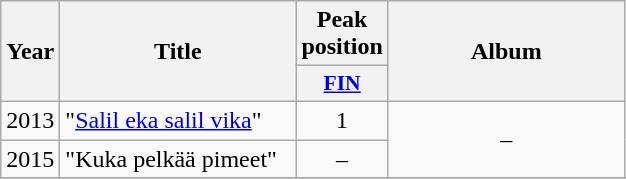<table class="wikitable">
<tr>
<th align="center" rowspan="2" width="10">Year</th>
<th align="center" rowspan="2" width="150">Title</th>
<th align="center" colspan="1" width="20">Peak position</th>
<th align="center" rowspan="2" width="150">Album</th>
</tr>
<tr>
<th scope="col" style="width:3em;font-size:90%;"><a href='#'>FIN</a><br></th>
</tr>
<tr>
<td align="center">2013</td>
<td>"<a href='#'>Salil eka salil vika</a>"</td>
<td align="center">1</td>
<td align="center" rowspan="2">–</td>
</tr>
<tr>
<td align="center">2015</td>
<td>"Kuka pelkää pimeet"</td>
<td align="center">–</td>
</tr>
<tr>
</tr>
</table>
